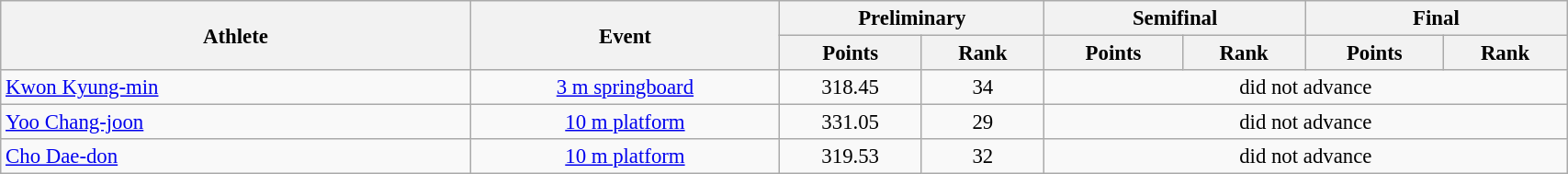<table class=wikitable style="font-size:95%" width="90%">
<tr>
<th rowspan=2>Athlete</th>
<th rowspan=2>Event</th>
<th colspan=2>Preliminary</th>
<th colspan=2>Semifinal</th>
<th colspan=2>Final</th>
</tr>
<tr>
<th>Points</th>
<th>Rank</th>
<th>Points</th>
<th>Rank</th>
<th>Points</th>
<th>Rank</th>
</tr>
<tr>
<td width=30% style="text-align: left;"><a href='#'>Kwon Kyung-min</a></td>
<td style="text-align: center;"><a href='#'>3 m springboard</a></td>
<td style="text-align: center;">318.45</td>
<td style="text-align: center;">34</td>
<td colspan=4 style="text-align: center;">did not advance</td>
</tr>
<tr>
<td width=30%><a href='#'>Yoo Chang-joon</a></td>
<td style="text-align: center;"><a href='#'>10 m platform</a></td>
<td style="text-align: center;">331.05</td>
<td style="text-align: center;">29</td>
<td colspan=4 style="text-align: center;">did not advance</td>
</tr>
<tr>
<td width=30%><a href='#'>Cho Dae-don</a></td>
<td style="text-align: center;"><a href='#'>10 m platform</a></td>
<td style="text-align: center;">319.53</td>
<td style="text-align: center;">32</td>
<td colspan=4 style="text-align: center;">did not advance</td>
</tr>
</table>
